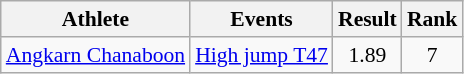<table class=wikitable style="font-size:90%">
<tr>
<th>Athlete</th>
<th>Events</th>
<th>Result</th>
<th>Rank</th>
</tr>
<tr align=center>
<td align=left><a href='#'>Angkarn Chanaboon</a></td>
<td align=left><a href='#'>High jump T47</a></td>
<td>1.89</td>
<td>7</td>
</tr>
</table>
